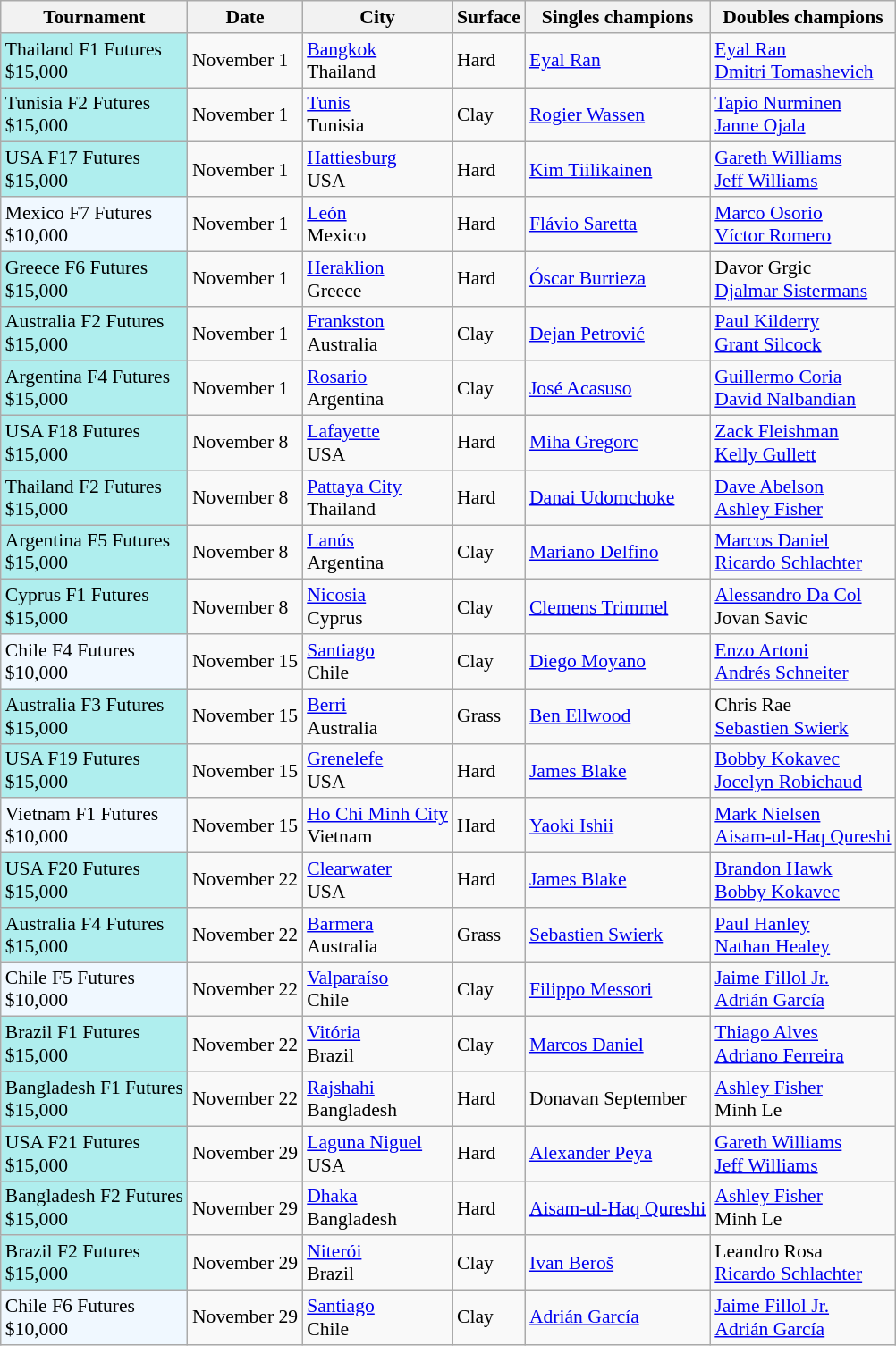<table class="sortable wikitable" style="font-size:90%">
<tr>
<th>Tournament</th>
<th>Date</th>
<th>City</th>
<th>Surface</th>
<th>Singles champions</th>
<th>Doubles champions</th>
</tr>
<tr>
<td style="background:#afeeee;">Thailand F1 Futures<br>$15,000</td>
<td>November 1</td>
<td><a href='#'>Bangkok</a><br>Thailand</td>
<td>Hard</td>
<td> <a href='#'>Eyal Ran</a></td>
<td> <a href='#'>Eyal Ran</a><br> <a href='#'>Dmitri Tomashevich</a></td>
</tr>
<tr>
<td style="background:#afeeee;">Tunisia F2 Futures<br>$15,000</td>
<td>November 1</td>
<td><a href='#'>Tunis</a><br>Tunisia</td>
<td>Clay</td>
<td> <a href='#'>Rogier Wassen</a></td>
<td> <a href='#'>Tapio Nurminen</a><br> <a href='#'>Janne Ojala</a></td>
</tr>
<tr>
<td style="background:#afeeee;">USA F17 Futures<br>$15,000</td>
<td>November 1</td>
<td><a href='#'>Hattiesburg</a><br>USA</td>
<td>Hard</td>
<td> <a href='#'>Kim Tiilikainen</a></td>
<td> <a href='#'>Gareth Williams</a><br> <a href='#'>Jeff Williams</a></td>
</tr>
<tr>
<td style="background:#f0f8ff;">Mexico F7 Futures<br>$10,000</td>
<td>November 1</td>
<td><a href='#'>León</a><br>Mexico</td>
<td>Hard</td>
<td> <a href='#'>Flávio Saretta</a></td>
<td> <a href='#'>Marco Osorio</a><br> <a href='#'>Víctor Romero</a></td>
</tr>
<tr>
<td style="background:#afeeee;">Greece F6 Futures<br>$15,000</td>
<td>November 1</td>
<td><a href='#'>Heraklion</a><br>Greece</td>
<td>Hard</td>
<td> <a href='#'>Óscar Burrieza</a></td>
<td> Davor Grgic<br> <a href='#'>Djalmar Sistermans</a></td>
</tr>
<tr>
<td style="background:#afeeee;">Australia F2 Futures<br>$15,000</td>
<td>November 1</td>
<td><a href='#'>Frankston</a><br>Australia</td>
<td>Clay</td>
<td> <a href='#'>Dejan Petrović</a></td>
<td> <a href='#'>Paul Kilderry</a><br> <a href='#'>Grant Silcock</a></td>
</tr>
<tr>
<td style="background:#afeeee;">Argentina F4 Futures<br>$15,000</td>
<td>November 1</td>
<td><a href='#'>Rosario</a><br>Argentina</td>
<td>Clay</td>
<td> <a href='#'>José Acasuso</a></td>
<td> <a href='#'>Guillermo Coria</a><br> <a href='#'>David Nalbandian</a></td>
</tr>
<tr>
<td style="background:#afeeee;">USA F18 Futures<br>$15,000</td>
<td>November 8</td>
<td><a href='#'>Lafayette</a><br>USA</td>
<td>Hard</td>
<td> <a href='#'>Miha Gregorc</a></td>
<td> <a href='#'>Zack Fleishman</a><br> <a href='#'>Kelly Gullett</a></td>
</tr>
<tr>
<td style="background:#afeeee;">Thailand F2 Futures<br>$15,000</td>
<td>November 8</td>
<td><a href='#'>Pattaya City</a><br>Thailand</td>
<td>Hard</td>
<td> <a href='#'>Danai Udomchoke</a></td>
<td> <a href='#'>Dave Abelson</a><br> <a href='#'>Ashley Fisher</a></td>
</tr>
<tr>
<td style="background:#afeeee;">Argentina F5 Futures<br>$15,000</td>
<td>November 8</td>
<td><a href='#'>Lanús</a><br>Argentina</td>
<td>Clay</td>
<td> <a href='#'>Mariano Delfino</a></td>
<td> <a href='#'>Marcos Daniel</a><br> <a href='#'>Ricardo Schlachter</a></td>
</tr>
<tr>
<td style="background:#afeeee;">Cyprus F1 Futures<br>$15,000</td>
<td>November 8</td>
<td><a href='#'>Nicosia</a><br>Cyprus</td>
<td>Clay</td>
<td> <a href='#'>Clemens Trimmel</a></td>
<td> <a href='#'>Alessandro Da Col</a><br> Jovan Savic</td>
</tr>
<tr>
<td style="background:#f0f8ff;">Chile F4 Futures<br>$10,000</td>
<td>November 15</td>
<td><a href='#'>Santiago</a><br>Chile</td>
<td>Clay</td>
<td> <a href='#'>Diego Moyano</a></td>
<td> <a href='#'>Enzo Artoni</a><br> <a href='#'>Andrés Schneiter</a></td>
</tr>
<tr>
<td style="background:#afeeee;">Australia F3 Futures<br>$15,000</td>
<td>November 15</td>
<td><a href='#'>Berri</a><br>Australia</td>
<td>Grass</td>
<td> <a href='#'>Ben Ellwood</a></td>
<td> Chris Rae<br> <a href='#'>Sebastien Swierk</a></td>
</tr>
<tr>
<td style="background:#afeeee;">USA F19 Futures<br>$15,000</td>
<td>November 15</td>
<td><a href='#'>Grenelefe</a><br>USA</td>
<td>Hard</td>
<td> <a href='#'>James Blake</a></td>
<td> <a href='#'>Bobby Kokavec</a><br> <a href='#'>Jocelyn Robichaud</a></td>
</tr>
<tr>
<td style="background:#f0f8ff;">Vietnam F1 Futures<br>$10,000</td>
<td>November 15</td>
<td><a href='#'>Ho Chi Minh City</a><br>Vietnam</td>
<td>Hard</td>
<td> <a href='#'>Yaoki Ishii</a></td>
<td> <a href='#'>Mark Nielsen</a><br> <a href='#'>Aisam-ul-Haq Qureshi</a></td>
</tr>
<tr>
<td style="background:#afeeee;">USA F20 Futures<br>$15,000</td>
<td>November 22</td>
<td><a href='#'>Clearwater</a><br>USA</td>
<td>Hard</td>
<td> <a href='#'>James Blake</a></td>
<td> <a href='#'>Brandon Hawk</a><br> <a href='#'>Bobby Kokavec</a></td>
</tr>
<tr>
<td style="background:#afeeee;">Australia F4 Futures<br>$15,000</td>
<td>November 22</td>
<td><a href='#'>Barmera</a><br>Australia</td>
<td>Grass</td>
<td> <a href='#'>Sebastien Swierk</a></td>
<td> <a href='#'>Paul Hanley</a><br> <a href='#'>Nathan Healey</a></td>
</tr>
<tr>
<td style="background:#f0f8ff;">Chile F5 Futures<br>$10,000</td>
<td>November 22</td>
<td><a href='#'>Valparaíso</a><br>Chile</td>
<td>Clay</td>
<td> <a href='#'>Filippo Messori</a></td>
<td> <a href='#'>Jaime Fillol Jr.</a><br> <a href='#'>Adrián García</a></td>
</tr>
<tr>
<td style="background:#afeeee;">Brazil F1 Futures<br>$15,000</td>
<td>November 22</td>
<td><a href='#'>Vitória</a><br>Brazil</td>
<td>Clay</td>
<td> <a href='#'>Marcos Daniel</a></td>
<td> <a href='#'>Thiago Alves</a><br> <a href='#'>Adriano Ferreira</a></td>
</tr>
<tr>
<td style="background:#afeeee;">Bangladesh F1 Futures<br>$15,000</td>
<td>November 22</td>
<td><a href='#'>Rajshahi</a><br>Bangladesh</td>
<td>Hard</td>
<td> Donavan September</td>
<td> <a href='#'>Ashley Fisher</a><br> Minh Le</td>
</tr>
<tr>
<td style="background:#afeeee;">USA F21 Futures<br>$15,000</td>
<td>November 29</td>
<td><a href='#'>Laguna Niguel</a><br>USA</td>
<td>Hard</td>
<td> <a href='#'>Alexander Peya</a></td>
<td> <a href='#'>Gareth Williams</a><br> <a href='#'>Jeff Williams</a></td>
</tr>
<tr>
<td style="background:#afeeee;">Bangladesh F2 Futures<br>$15,000</td>
<td>November 29</td>
<td><a href='#'>Dhaka</a><br>Bangladesh</td>
<td>Hard</td>
<td> <a href='#'>Aisam-ul-Haq Qureshi</a></td>
<td> <a href='#'>Ashley Fisher</a><br> Minh Le</td>
</tr>
<tr>
<td style="background:#afeeee;">Brazil F2 Futures<br>$15,000</td>
<td>November 29</td>
<td><a href='#'>Niterói</a><br>Brazil</td>
<td>Clay</td>
<td> <a href='#'>Ivan Beroš</a></td>
<td> Leandro Rosa<br> <a href='#'>Ricardo Schlachter</a></td>
</tr>
<tr>
<td style="background:#f0f8ff;">Chile F6 Futures<br>$10,000</td>
<td>November 29</td>
<td><a href='#'>Santiago</a><br>Chile</td>
<td>Clay</td>
<td> <a href='#'>Adrián García</a></td>
<td> <a href='#'>Jaime Fillol Jr.</a><br> <a href='#'>Adrián García</a></td>
</tr>
</table>
